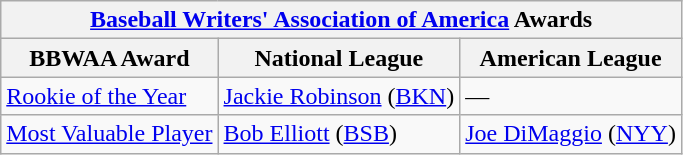<table class="wikitable">
<tr>
<th colspan="3"><a href='#'>Baseball Writers' Association of America</a> Awards</th>
</tr>
<tr>
<th>BBWAA Award</th>
<th>National League</th>
<th>American League</th>
</tr>
<tr>
<td><a href='#'>Rookie of the Year</a></td>
<td><a href='#'>Jackie Robinson</a> (<a href='#'>BKN</a>)</td>
<td>—</td>
</tr>
<tr>
<td><a href='#'>Most Valuable Player</a></td>
<td><a href='#'>Bob Elliott</a> (<a href='#'>BSB</a>)</td>
<td><a href='#'>Joe DiMaggio</a> (<a href='#'>NYY</a>)</td>
</tr>
</table>
